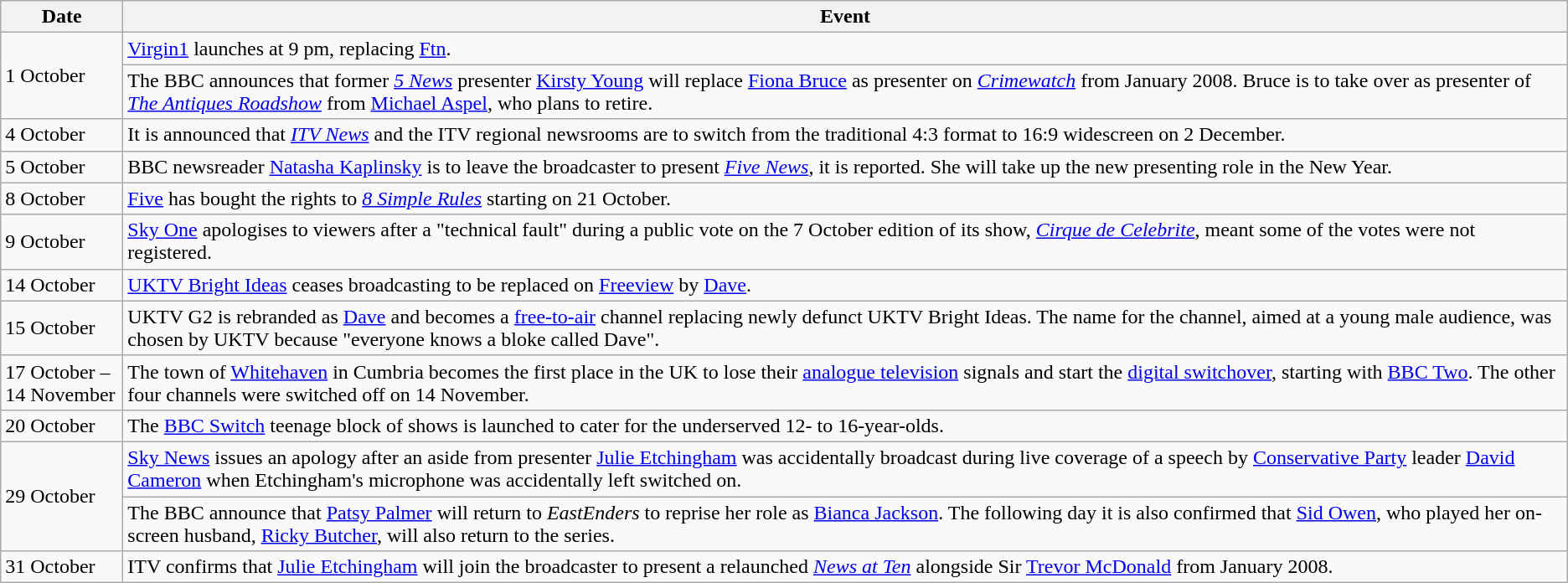<table class="wikitable">
<tr>
<th width=90>Date</th>
<th>Event</th>
</tr>
<tr>
<td rowspan=2>1 October</td>
<td><a href='#'>Virgin1</a> launches at 9 pm, replacing <a href='#'>Ftn</a>.</td>
</tr>
<tr>
<td>The BBC announces that former <em><a href='#'>5 News</a></em> presenter <a href='#'>Kirsty Young</a> will replace <a href='#'>Fiona Bruce</a> as presenter on <em><a href='#'>Crimewatch</a></em> from January 2008. Bruce is to take over as presenter of <em><a href='#'>The Antiques Roadshow</a></em> from <a href='#'>Michael Aspel</a>, who plans to retire.</td>
</tr>
<tr>
<td>4 October</td>
<td>It is announced that <em><a href='#'>ITV News</a></em> and the ITV regional newsrooms are to switch from the traditional 4:3 format to 16:9 widescreen on 2 December.</td>
</tr>
<tr>
<td>5 October</td>
<td>BBC newsreader <a href='#'>Natasha Kaplinsky</a> is to leave the broadcaster to present <em><a href='#'>Five News</a></em>, it is reported. She will take up the new presenting role in the New Year.</td>
</tr>
<tr>
<td>8 October</td>
<td><a href='#'>Five</a> has bought the rights to <em><a href='#'>8 Simple Rules</a></em> starting on 21 October.</td>
</tr>
<tr>
<td>9 October</td>
<td><a href='#'>Sky One</a> apologises to viewers after a "technical fault" during a public vote on the 7 October edition of its show, <em><a href='#'>Cirque de Celebrite</a></em>, meant some of the votes were not registered.</td>
</tr>
<tr>
<td>14 October</td>
<td><a href='#'>UKTV Bright Ideas</a> ceases broadcasting to be replaced on <a href='#'>Freeview</a> by <a href='#'>Dave</a>.</td>
</tr>
<tr>
<td>15 October</td>
<td>UKTV G2 is rebranded as <a href='#'>Dave</a> and becomes a <a href='#'>free-to-air</a> channel replacing newly defunct UKTV Bright Ideas. The name for the channel, aimed at a young male audience, was chosen by UKTV because "everyone knows a bloke called Dave".</td>
</tr>
<tr>
<td>17 October – 14 November</td>
<td>The town of <a href='#'>Whitehaven</a> in Cumbria becomes the first place in the UK to lose their <a href='#'>analogue television</a> signals and start the <a href='#'>digital switchover</a>, starting with <a href='#'>BBC Two</a>. The other four channels were switched off on 14 November.</td>
</tr>
<tr>
<td>20 October</td>
<td>The <a href='#'>BBC Switch</a> teenage block of shows is launched to cater for the underserved 12- to 16-year-olds.</td>
</tr>
<tr>
<td rowspan=2>29 October</td>
<td><a href='#'>Sky News</a> issues an apology after an aside from presenter <a href='#'>Julie Etchingham</a> was accidentally broadcast during live coverage of a speech by <a href='#'>Conservative Party</a> leader <a href='#'>David Cameron</a> when Etchingham's microphone was accidentally left switched on.</td>
</tr>
<tr>
<td>The BBC announce that <a href='#'>Patsy Palmer</a> will return to <em>EastEnders</em> to reprise her role as <a href='#'>Bianca Jackson</a>. The following day it is also confirmed that <a href='#'>Sid Owen</a>, who played her on-screen husband, <a href='#'>Ricky Butcher</a>, will also return to the series.</td>
</tr>
<tr>
<td>31 October</td>
<td>ITV confirms that <a href='#'>Julie Etchingham</a> will join the broadcaster to present a relaunched <em><a href='#'>News at Ten</a></em> alongside Sir <a href='#'>Trevor McDonald</a> from January 2008.</td>
</tr>
</table>
